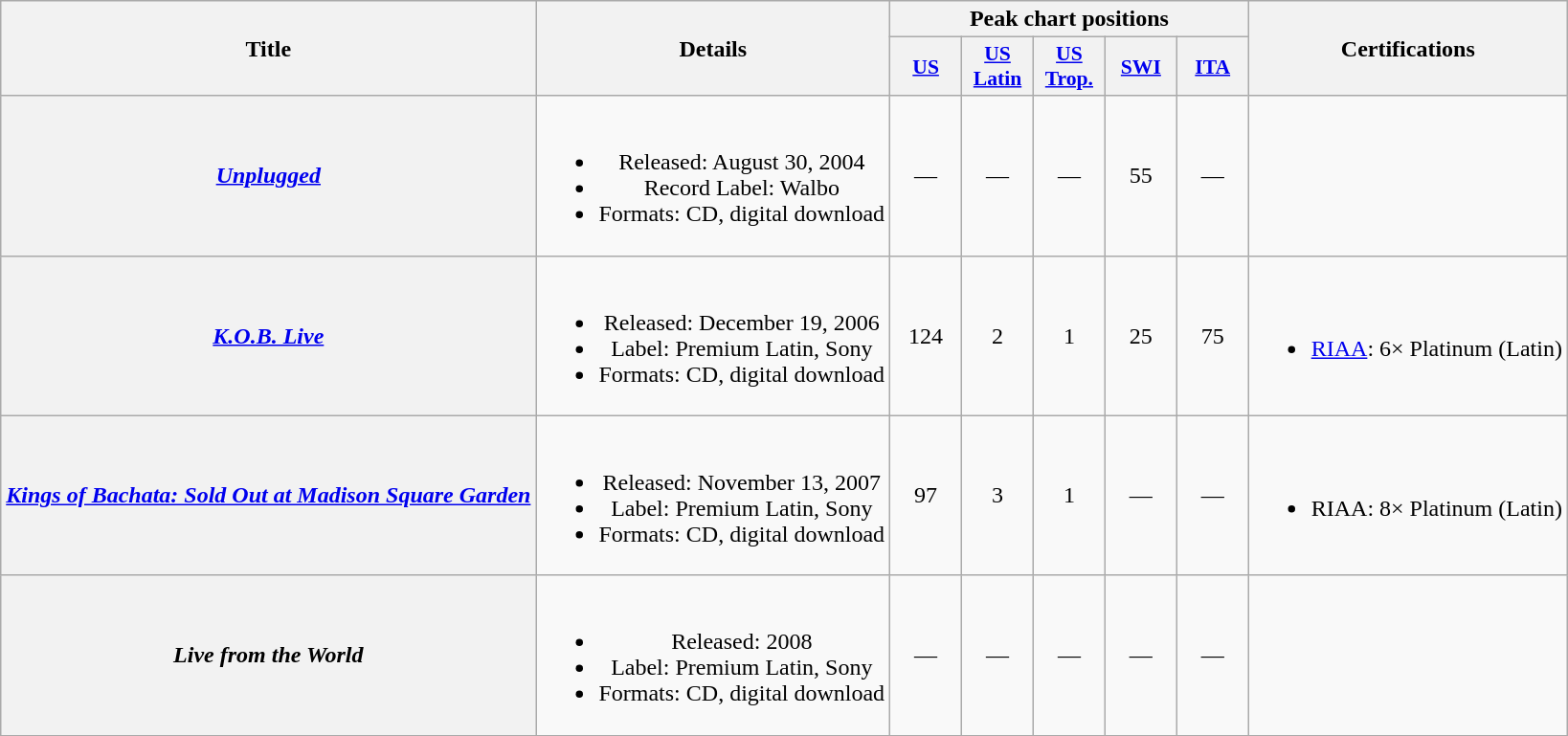<table class="wikitable plainrowheaders" style="text-align:center;">
<tr>
<th scope="col" rowspan="2">Title</th>
<th scope="col" rowspan="2">Details</th>
<th scope="col" colspan="5">Peak chart positions</th>
<th scope="col" rowspan="2">Certifications</th>
</tr>
<tr>
<th scope="col" style="width:3em; font-size:90%"><a href='#'>US</a><br></th>
<th scope="col" style="width:3em; font-size:90%"><a href='#'>US<br>Latin</a><br></th>
<th scope="col" style="width:3em; font-size:90%"><a href='#'>US<br>Trop.</a></th>
<th scope="col" style="width:3em; font-size:90%"><a href='#'>SWI</a><br></th>
<th scope="col" style="width:3em; font-size:90%"><a href='#'>ITA</a><br></th>
</tr>
<tr>
<th scope="row"><em><a href='#'>Unplugged</a></em></th>
<td><br><ul><li>Released: August 30, 2004</li><li>Record Label: Walbo</li><li>Formats: CD, digital download</li></ul></td>
<td>—</td>
<td>—</td>
<td>—</td>
<td>55</td>
<td>—</td>
<td></td>
</tr>
<tr>
<th scope="row"><em><a href='#'>K.O.B. Live</a></em></th>
<td><br><ul><li>Released: December 19, 2006</li><li>Label: Premium Latin, Sony</li><li>Formats: CD, digital download</li></ul></td>
<td>124</td>
<td>2</td>
<td>1</td>
<td>25</td>
<td>75</td>
<td><br><ul><li><a href='#'>RIAA</a>: 6× Platinum (Latin)</li></ul></td>
</tr>
<tr>
<th scope="row"><em><a href='#'>Kings of Bachata: Sold Out at Madison Square Garden</a></em></th>
<td><br><ul><li>Released: November 13, 2007</li><li>Label: Premium Latin, Sony</li><li>Formats: CD, digital download</li></ul></td>
<td>97</td>
<td>3</td>
<td>1</td>
<td>—</td>
<td>—</td>
<td><br><ul><li>RIAA: 8× Platinum (Latin)</li></ul></td>
</tr>
<tr>
<th scope="row"><em>Live from the World</em></th>
<td><br><ul><li>Released: 2008</li><li>Label: Premium Latin, Sony</li><li>Formats: CD, digital download</li></ul></td>
<td>—</td>
<td>—</td>
<td>—</td>
<td>—</td>
<td>—</td>
<td></td>
</tr>
</table>
